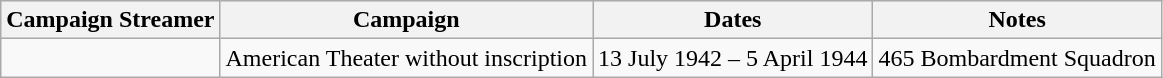<table class="wikitable">
<tr style="background:#efefef;">
<th>Campaign Streamer</th>
<th>Campaign</th>
<th>Dates</th>
<th>Notes</th>
</tr>
<tr>
<td></td>
<td>American Theater without inscription</td>
<td>13 July 1942 – 5 April 1944</td>
<td>465 Bombardment Squadron</td>
</tr>
</table>
